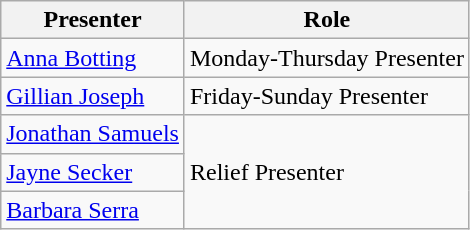<table class="wikitable">
<tr>
<th>Presenter</th>
<th>Role</th>
</tr>
<tr>
<td><a href='#'>Anna Botting</a></td>
<td>Monday-Thursday Presenter</td>
</tr>
<tr>
<td><a href='#'>Gillian Joseph</a></td>
<td>Friday-Sunday Presenter</td>
</tr>
<tr>
<td><a href='#'>Jonathan Samuels</a></td>
<td rowspan=3>Relief Presenter</td>
</tr>
<tr>
<td><a href='#'>Jayne Secker</a></td>
</tr>
<tr>
<td><a href='#'>Barbara Serra</a></td>
</tr>
</table>
